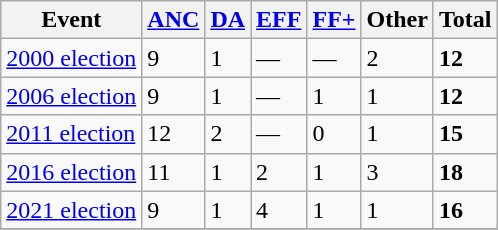<table class="wikitable">
<tr>
<th>Event</th>
<th><a href='#'>ANC</a></th>
<th><a href='#'>DA</a></th>
<th><a href='#'>EFF</a></th>
<th><a href='#'>FF+</a></th>
<th>Other</th>
<th>Total</th>
</tr>
<tr>
<td><a href='#'>2000 election</a></td>
<td>9</td>
<td>1</td>
<td>—</td>
<td>—</td>
<td>2</td>
<td><strong>12</strong></td>
</tr>
<tr>
<td><a href='#'>2006 election</a></td>
<td>9</td>
<td>1</td>
<td>—</td>
<td>1</td>
<td>1</td>
<td><strong>12</strong></td>
</tr>
<tr>
<td><a href='#'>2011 election</a></td>
<td>12</td>
<td>2</td>
<td>—</td>
<td>0</td>
<td>1</td>
<td><strong>15</strong></td>
</tr>
<tr>
<td><a href='#'>2016 election</a></td>
<td>11</td>
<td>1</td>
<td>2</td>
<td>1</td>
<td>3</td>
<td><strong>18</strong></td>
</tr>
<tr>
<td><a href='#'>2021 election</a></td>
<td>9</td>
<td>1</td>
<td>4</td>
<td>1</td>
<td>1</td>
<td><strong>16</strong></td>
</tr>
<tr>
</tr>
</table>
